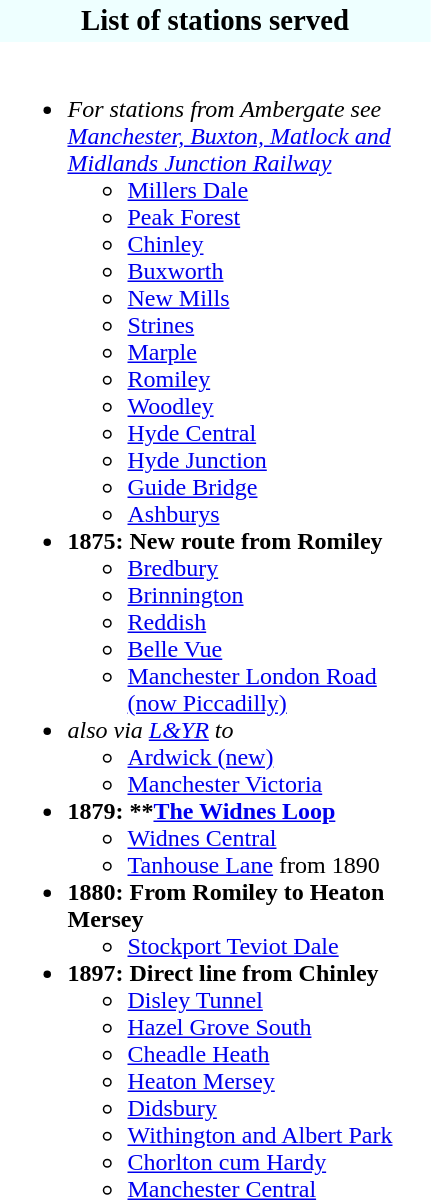<table class="toccolours floatright" style="width:23%; margin: 0.5em 0 0.5em 1em;">
<tr>
<th style="background:#eeffff; padding: 3px 5px 3px 5px; font-size:larger;">List of stations served</th>
</tr>
<tr>
<td style="font-size:100%; padding:0 5px 0 5px;"><br><ul><li><em>For stations from Ambergate see <a href='#'>Manchester, Buxton, Matlock and Midlands Junction Railway</a></em><ul><li><a href='#'>Millers Dale</a></li><li><a href='#'>Peak Forest</a></li><li><a href='#'>Chinley</a></li><li><a href='#'>Buxworth</a></li><li><a href='#'>New Mills</a></li><li><a href='#'>Strines</a></li><li><a href='#'>Marple</a></li><li><a href='#'>Romiley</a></li><li><a href='#'>Woodley</a></li><li><a href='#'>Hyde Central</a></li><li><a href='#'>Hyde Junction</a></li><li><a href='#'>Guide Bridge</a></li><li><a href='#'>Ashburys</a></li></ul></li><li><strong>1875: New route from Romiley</strong><ul><li><a href='#'>Bredbury</a></li><li><a href='#'>Brinnington</a></li><li><a href='#'>Reddish</a></li><li><a href='#'>Belle Vue</a></li><li><a href='#'>Manchester London Road (now Piccadilly)</a></li></ul></li><li><em>also via <a href='#'>L&YR</a> to</em><ul><li><a href='#'>Ardwick (new)</a></li><li><a href='#'>Manchester Victoria</a></li></ul></li><li><strong>1879: **<a href='#'>The Widnes Loop</a></strong><ul><li><a href='#'>Widnes Central</a></li><li><a href='#'>Tanhouse Lane</a> from 1890</li></ul></li><li><strong>1880: From Romiley to Heaton Mersey</strong><ul><li><a href='#'>Stockport Teviot Dale</a></li></ul></li><li><strong>1897: Direct line from Chinley</strong><ul><li><a href='#'>Disley Tunnel</a></li><li><a href='#'>Hazel Grove South</a></li><li><a href='#'>Cheadle Heath</a></li><li><a href='#'>Heaton Mersey</a></li><li><a href='#'>Didsbury</a></li><li><a href='#'>Withington and Albert Park</a></li><li><a href='#'>Chorlton cum Hardy</a></li><li><a href='#'>Manchester Central</a></li></ul></li></ul></td>
</tr>
</table>
